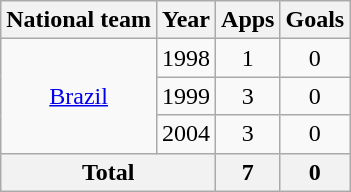<table class="wikitable" style="text-align:center">
<tr>
<th>National team</th>
<th>Year</th>
<th>Apps</th>
<th>Goals</th>
</tr>
<tr>
<td rowspan="3"><a href='#'>Brazil</a></td>
<td>1998</td>
<td>1</td>
<td>0</td>
</tr>
<tr>
<td>1999</td>
<td>3</td>
<td>0</td>
</tr>
<tr>
<td>2004</td>
<td>3</td>
<td>0</td>
</tr>
<tr>
<th colspan="2">Total</th>
<th>7</th>
<th>0</th>
</tr>
</table>
